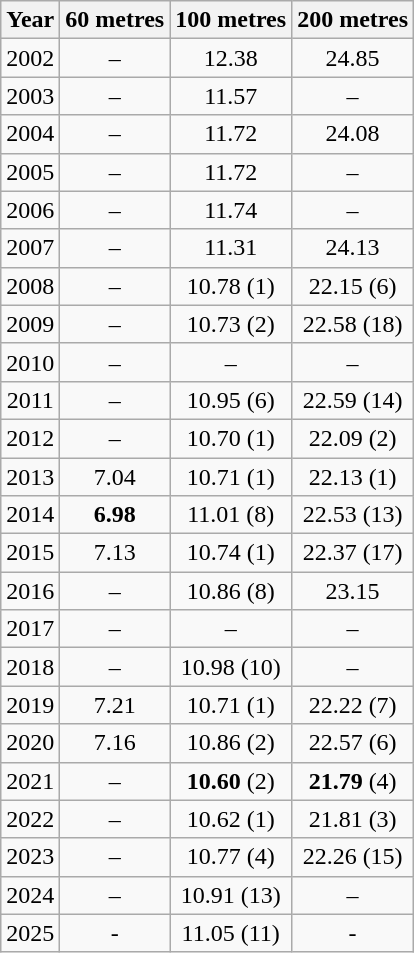<table class="wikitable sortable" style= "text-align: center">
<tr>
<th>Year</th>
<th>60 metres</th>
<th>100 metres</th>
<th>200 metres</th>
</tr>
<tr>
<td>2002</td>
<td>–</td>
<td>12.38</td>
<td>24.85</td>
</tr>
<tr>
<td>2003</td>
<td>–</td>
<td>11.57</td>
<td>–</td>
</tr>
<tr>
<td>2004</td>
<td>–</td>
<td>11.72</td>
<td>24.08</td>
</tr>
<tr>
<td>2005</td>
<td>–</td>
<td>11.72</td>
<td>–</td>
</tr>
<tr>
<td>2006</td>
<td>–</td>
<td>11.74</td>
<td>–</td>
</tr>
<tr>
<td>2007</td>
<td>–</td>
<td>11.31</td>
<td>24.13</td>
</tr>
<tr>
<td>2008</td>
<td>–</td>
<td>10.78 (1)</td>
<td>22.15 (6)</td>
</tr>
<tr>
<td>2009</td>
<td>–</td>
<td>10.73 (2)</td>
<td>22.58 (18)</td>
</tr>
<tr>
<td>2010</td>
<td>–</td>
<td>–</td>
<td>–</td>
</tr>
<tr>
<td>2011</td>
<td>–</td>
<td>10.95 (6)</td>
<td>22.59 (14)</td>
</tr>
<tr>
<td>2012</td>
<td>–</td>
<td>10.70 (1)</td>
<td>22.09 (2)</td>
</tr>
<tr>
<td>2013</td>
<td>7.04</td>
<td>10.71 (1)</td>
<td>22.13 (1)</td>
</tr>
<tr>
<td>2014</td>
<td><strong>6.98</strong></td>
<td>11.01 (8)</td>
<td>22.53 (13)</td>
</tr>
<tr>
<td>2015</td>
<td>7.13</td>
<td>10.74 (1)</td>
<td>22.37 (17)</td>
</tr>
<tr>
<td>2016</td>
<td>–</td>
<td>10.86 (8)</td>
<td>23.15</td>
</tr>
<tr>
<td>2017</td>
<td>–</td>
<td>–</td>
<td>–</td>
</tr>
<tr>
<td>2018</td>
<td>–</td>
<td>10.98 (10)</td>
<td>–</td>
</tr>
<tr>
<td>2019</td>
<td>7.21</td>
<td>10.71 (1)</td>
<td>22.22 (7)</td>
</tr>
<tr>
<td>2020</td>
<td>7.16</td>
<td>10.86 (2)</td>
<td>22.57 (6)</td>
</tr>
<tr>
<td>2021</td>
<td>–</td>
<td><strong>10.60</strong> (2)</td>
<td><strong> 21.79 </strong> (4)</td>
</tr>
<tr>
<td>2022</td>
<td>–</td>
<td>10.62 (1)</td>
<td>21.81 (3)</td>
</tr>
<tr>
<td>2023</td>
<td>–</td>
<td>10.77 (4)</td>
<td>22.26 (15)</td>
</tr>
<tr>
<td>2024</td>
<td>–</td>
<td>10.91 (13)</td>
<td>–</td>
</tr>
<tr>
<td>2025</td>
<td>-</td>
<td>11.05 (11)</td>
<td>-</td>
</tr>
</table>
